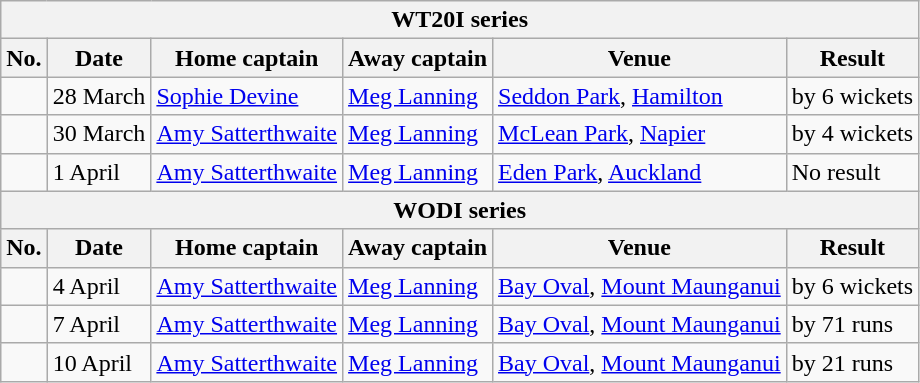<table class="wikitable">
<tr>
<th colspan="9">WT20I series</th>
</tr>
<tr>
<th>No.</th>
<th>Date</th>
<th>Home captain</th>
<th>Away captain</th>
<th>Venue</th>
<th>Result</th>
</tr>
<tr>
<td></td>
<td>28 March</td>
<td><a href='#'>Sophie Devine</a></td>
<td><a href='#'>Meg Lanning</a></td>
<td><a href='#'>Seddon Park</a>, <a href='#'>Hamilton</a></td>
<td> by 6 wickets</td>
</tr>
<tr>
<td></td>
<td>30 March</td>
<td><a href='#'>Amy Satterthwaite</a></td>
<td><a href='#'>Meg Lanning</a></td>
<td><a href='#'>McLean Park</a>, <a href='#'>Napier</a></td>
<td> by 4 wickets</td>
</tr>
<tr>
<td></td>
<td>1 April</td>
<td><a href='#'>Amy Satterthwaite</a></td>
<td><a href='#'>Meg Lanning</a></td>
<td><a href='#'>Eden Park</a>, <a href='#'>Auckland</a></td>
<td>No result</td>
</tr>
<tr>
<th colspan="9">WODI series</th>
</tr>
<tr>
<th>No.</th>
<th>Date</th>
<th>Home captain</th>
<th>Away captain</th>
<th>Venue</th>
<th>Result</th>
</tr>
<tr>
<td></td>
<td>4 April</td>
<td><a href='#'>Amy Satterthwaite</a></td>
<td><a href='#'>Meg Lanning</a></td>
<td><a href='#'>Bay Oval</a>, <a href='#'>Mount Maunganui</a></td>
<td> by 6 wickets</td>
</tr>
<tr>
<td></td>
<td>7 April</td>
<td><a href='#'>Amy Satterthwaite</a></td>
<td><a href='#'>Meg Lanning</a></td>
<td><a href='#'>Bay Oval</a>, <a href='#'>Mount Maunganui</a></td>
<td> by 71 runs</td>
</tr>
<tr>
<td></td>
<td>10 April</td>
<td><a href='#'>Amy Satterthwaite</a></td>
<td><a href='#'>Meg Lanning</a></td>
<td><a href='#'>Bay Oval</a>, <a href='#'>Mount Maunganui</a></td>
<td> by 21 runs</td>
</tr>
</table>
